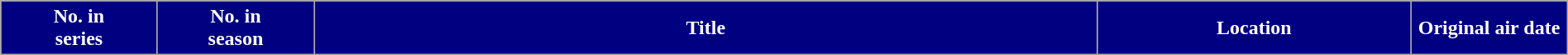<table class="wikitable plainrowheaders" style="width:100%;">
<tr>
<th style="width:10%; background:navy; color:#fff;">No. in<br>series </th>
<th style="width:10%; background:navy; color:#fff;">No. in<br>season </th>
<th style="width:50%; background:navy; color:#fff;">Title</th>
<th style="width:20%; background:navy; color:#fff;">Location</th>
<th style="width:20%; background:navy; color:#fff;">Original air date<br>






















</th>
</tr>
</table>
